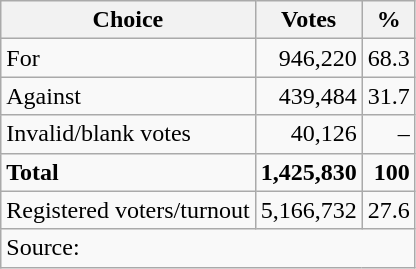<table class=wikitable style=text-align:right>
<tr>
<th>Choice</th>
<th>Votes</th>
<th>%</th>
</tr>
<tr>
<td align=left>For</td>
<td>946,220</td>
<td>68.3</td>
</tr>
<tr>
<td align=left>Against</td>
<td>439,484</td>
<td>31.7</td>
</tr>
<tr>
<td align=left>Invalid/blank votes</td>
<td>40,126</td>
<td>–</td>
</tr>
<tr>
<td align=left><strong>Total</strong></td>
<td><strong>1,425,830</strong></td>
<td><strong>100</strong></td>
</tr>
<tr>
<td align=left>Registered voters/turnout</td>
<td>5,166,732</td>
<td>27.6</td>
</tr>
<tr>
<td align=left colspan=6>Source: </td>
</tr>
</table>
